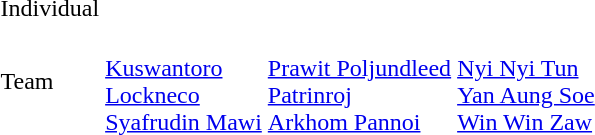<table>
<tr>
<td>Individual</td>
<td></td>
<td></td>
<td></td>
</tr>
<tr>
<td>Team</td>
<td><br><a href='#'>Kuswantoro</a><br><a href='#'>Lockneco</a><br><a href='#'>Syafrudin Mawi</a></td>
<td><br><a href='#'>Prawit Poljundleed</a><br><a href='#'>Patrinroj</a><br><a href='#'>Arkhom Pannoi</a></td>
<td><br><a href='#'>Nyi Nyi Tun</a><br><a href='#'>Yan Aung Soe</a><br><a href='#'>Win Win Zaw</a></td>
</tr>
</table>
